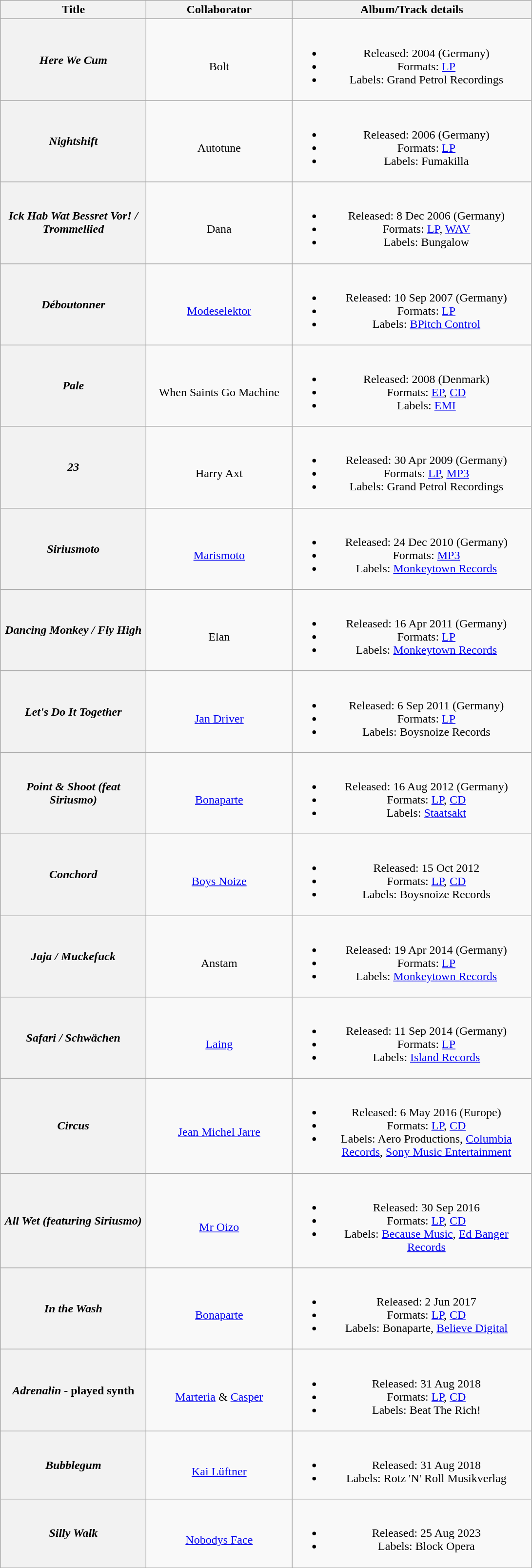<table class="wikitable plainrowheaders" style="text-align:center;">
<tr>
<th scope="col" style="width:12em;">Title</th>
<th scope="col" style="width:12em;">Collaborator</th>
<th scope="col" style="width:20em;">Album/Track details</th>
</tr>
<tr>
<th scope="row"><em>Here We Cum</em></th>
<td><br>Bolt</td>
<td><br><ul><li>Released: 2004 <span>(Germany)</span></li><li>Formats: <a href='#'>LP</a></li><li>Labels: Grand Petrol Recordings</li></ul></td>
</tr>
<tr>
<th scope="row"><em>Nightshift</em></th>
<td><br>Autotune</td>
<td><br><ul><li>Released: 2006 <span>(Germany)</span></li><li>Formats: <a href='#'>LP</a></li><li>Labels: Fumakilla</li></ul></td>
</tr>
<tr>
<th scope="row"><em>Ick Hab Wat Bessret Vor! / Trommellied</em></th>
<td><br>Dana</td>
<td><br><ul><li>Released: 8 Dec 2006 <span>(Germany)</span></li><li>Formats: <a href='#'>LP</a>, <a href='#'>WAV</a></li><li>Labels: Bungalow</li></ul></td>
</tr>
<tr>
<th scope="row"><em>Déboutonner</em></th>
<td><br><a href='#'>Modeselektor</a></td>
<td><br><ul><li>Released: 10 Sep 2007 <span>(Germany)</span></li><li>Formats: <a href='#'>LP</a></li><li>Labels: <a href='#'>BPitch Control</a></li></ul></td>
</tr>
<tr>
<th scope="row"><em>Pale</em></th>
<td><br>When Saints Go Machine</td>
<td><br><ul><li>Released: 2008 <span>(Denmark)</span></li><li>Formats: <a href='#'>EP</a>, <a href='#'>CD</a></li><li>Labels: <a href='#'>EMI</a></li></ul></td>
</tr>
<tr>
<th scope="row"><em>23</em></th>
<td><br>Harry Axt</td>
<td><br><ul><li>Released: 30 Apr 2009 <span>(Germany)</span></li><li>Formats: <a href='#'>LP</a>, <a href='#'>MP3</a></li><li>Labels: Grand Petrol Recordings</li></ul></td>
</tr>
<tr>
<th scope="row"><em>Siriusmoto</em></th>
<td><br><a href='#'>Marismoto</a></td>
<td><br><ul><li>Released: 24 Dec 2010 <span>(Germany)</span></li><li>Formats: <a href='#'>MP3</a></li><li>Labels: <a href='#'>Monkeytown Records</a></li></ul></td>
</tr>
<tr>
<th scope="row"><em>Dancing Monkey / Fly High</em></th>
<td><br>Elan</td>
<td><br><ul><li>Released: 16 Apr 2011 <span>(Germany)</span></li><li>Formats: <a href='#'>LP</a></li><li>Labels: <a href='#'>Monkeytown Records</a></li></ul></td>
</tr>
<tr>
<th scope="row"><em>Let's Do It Together</em></th>
<td><br><a href='#'>Jan Driver</a></td>
<td><br><ul><li>Released: 6 Sep 2011 <span>(Germany)</span></li><li>Formats: <a href='#'>LP</a></li><li>Labels: Boysnoize Records</li></ul></td>
</tr>
<tr>
<th scope="row"><em>Point & Shoot (feat Siriusmo)</em></th>
<td><br><a href='#'>Bonaparte</a></td>
<td><br><ul><li>Released: 16 Aug 2012 <span>(Germany)</span></li><li>Formats: <a href='#'>LP</a>, <a href='#'>CD</a></li><li>Labels: <a href='#'>Staatsakt</a></li></ul></td>
</tr>
<tr>
<th scope="row"><em>Conchord</em></th>
<td><br><a href='#'>Boys Noize</a></td>
<td><br><ul><li>Released: 15 Oct 2012</li><li>Formats: <a href='#'>LP</a>, <a href='#'>CD</a></li><li>Labels: Boysnoize Records</li></ul></td>
</tr>
<tr>
<th scope="row"><em>Jaja / Muckefuck</em></th>
<td><br>Anstam</td>
<td><br><ul><li>Released: 19 Apr 2014 <span>(Germany)</span></li><li>Formats: <a href='#'>LP</a></li><li>Labels: <a href='#'>Monkeytown Records</a></li></ul></td>
</tr>
<tr>
<th scope="row"><em>Safari / Schwächen</em></th>
<td><br><a href='#'>Laing</a></td>
<td><br><ul><li>Released: 11 Sep 2014 <span>(Germany)</span></li><li>Formats: <a href='#'>LP</a></li><li>Labels: <a href='#'>Island Records</a></li></ul></td>
</tr>
<tr>
<th scope="row"><em>Circus</em></th>
<td><br><a href='#'>Jean Michel Jarre</a></td>
<td><br><ul><li>Released: 6 May 2016 <span>(Europe)</span></li><li>Formats: <a href='#'>LP</a>, <a href='#'>CD</a></li><li>Labels: Aero Productions, <a href='#'>Columbia Records</a>, <a href='#'>Sony Music Entertainment</a></li></ul></td>
</tr>
<tr>
<th scope="row"><em>All Wet (featuring Siriusmo)</em></th>
<td><br><a href='#'>Mr Oizo</a></td>
<td><br><ul><li>Released: 30 Sep 2016</li><li>Formats: <a href='#'>LP</a>, <a href='#'>CD</a></li><li>Labels: <a href='#'>Because Music</a>, <a href='#'>Ed Banger Records</a></li></ul></td>
</tr>
<tr>
<th scope="row"><em>In the Wash</em></th>
<td><br><a href='#'>Bonaparte</a></td>
<td><br><ul><li>Released: 2 Jun 2017</li><li>Formats: <a href='#'>LP</a>, <a href='#'>CD</a></li><li>Labels: Bonaparte, <a href='#'>Believe Digital</a></li></ul></td>
</tr>
<tr>
<th scope="row"><em>Adrenalin</em> - played synth</th>
<td><br><a href='#'>Marteria</a> & <a href='#'>Casper</a></td>
<td><br><ul><li>Released: 31 Aug 2018</li><li>Formats: <a href='#'>LP</a>, <a href='#'>CD</a></li><li>Labels: Beat The Rich!</li></ul></td>
</tr>
<tr>
<th scope="row"><em>Bubblegum</em></th>
<td><br><a href='#'>Kai Lüftner</a></td>
<td><br><ul><li>Released: 31 Aug 2018</li><li>Labels: Rotz 'N' Roll Musikverlag</li></ul></td>
</tr>
<tr>
<th scope="row"><em>Silly Walk</em></th>
<td><br><a href='#'>Nobodys Face</a></td>
<td><br><ul><li>Released: 25 Aug 2023</li><li>Labels: Block Opera</li></ul></td>
</tr>
<tr>
</tr>
</table>
